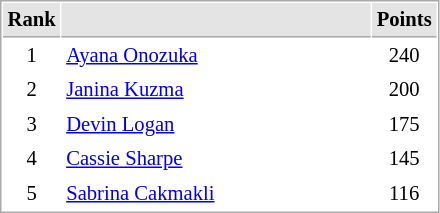<table cellspacing="1" cellpadding="3" style="border:1px solid #aaa; font-size:86%;">
<tr style="background:#e4e4e4;">
<th style="border-bottom:1px solid #aaa; width:10px;">Rank</th>
<th style="border-bottom:1px solid #aaa; width:200px;"></th>
<th style="border-bottom:1px solid #aaa; width:20px;">Points</th>
</tr>
<tr>
<td align=center>1</td>
<td> <a href='#'>Ayana Onozuka</a></td>
<td align=center>240</td>
</tr>
<tr>
<td align=center>2</td>
<td> <a href='#'>Janina Kuzma</a></td>
<td align=center>200</td>
</tr>
<tr>
<td align=center>3</td>
<td> <a href='#'>Devin Logan</a></td>
<td align=center>175</td>
</tr>
<tr>
<td align=center>4</td>
<td> <a href='#'>Cassie Sharpe</a></td>
<td align=center>145</td>
</tr>
<tr>
<td align=center>5</td>
<td> <a href='#'>Sabrina Cakmakli</a></td>
<td align=center>116</td>
</tr>
</table>
